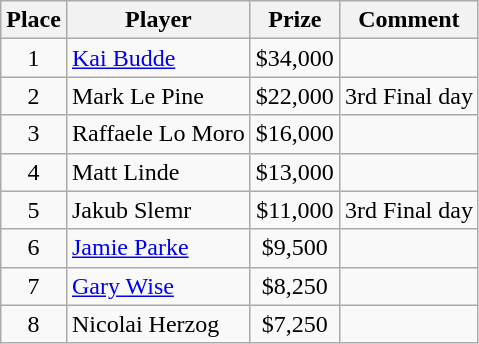<table class="wikitable">
<tr>
<th>Place</th>
<th>Player</th>
<th>Prize</th>
<th>Comment</th>
</tr>
<tr>
<td align=center>1</td>
<td> <a href='#'>Kai Budde</a></td>
<td align=center>$34,000</td>
<td></td>
</tr>
<tr>
<td align=center>2</td>
<td> Mark Le Pine</td>
<td align=center>$22,000</td>
<td>3rd Final day</td>
</tr>
<tr>
<td align=center>3</td>
<td> Raffaele Lo Moro</td>
<td align=center>$16,000</td>
<td></td>
</tr>
<tr>
<td align=center>4</td>
<td> Matt Linde</td>
<td align=center>$13,000</td>
<td></td>
</tr>
<tr>
<td align=center>5</td>
<td> Jakub Slemr</td>
<td align=center>$11,000</td>
<td>3rd Final day</td>
</tr>
<tr>
<td align=center>6</td>
<td> <a href='#'>Jamie Parke</a></td>
<td align=center>$9,500</td>
<td></td>
</tr>
<tr>
<td align=center>7</td>
<td> <a href='#'>Gary Wise</a></td>
<td align=center>$8,250</td>
<td></td>
</tr>
<tr>
<td align=center>8</td>
<td> Nicolai Herzog</td>
<td align=center>$7,250</td>
<td></td>
</tr>
</table>
